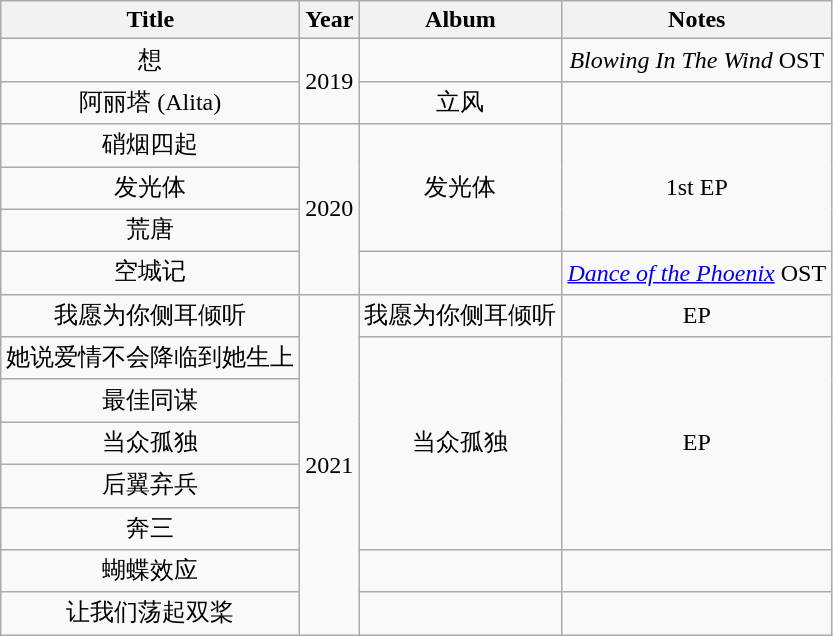<table class=wikitable style=text-align:center>
<tr>
<th>Title</th>
<th>Year</th>
<th>Album</th>
<th>Notes</th>
</tr>
<tr>
<td>想</td>
<td rowspan="2">2019</td>
<td></td>
<td><em>Blowing In The Wind</em> OST</td>
</tr>
<tr>
<td>阿丽塔 (Alita)</td>
<td>立风</td>
<td></td>
</tr>
<tr>
<td>硝烟四起</td>
<td rowspan="4">2020</td>
<td rowspan="3">发光体</td>
<td rowspan="3">1st EP</td>
</tr>
<tr>
<td>发光体</td>
</tr>
<tr>
<td>荒唐</td>
</tr>
<tr>
<td>空城记</td>
<td></td>
<td><em><a href='#'>Dance of the Phoenix</a></em> OST</td>
</tr>
<tr>
<td>我愿为你侧耳倾听</td>
<td rowspan="8">2021</td>
<td>我愿为你侧耳倾听</td>
<td>EP</td>
</tr>
<tr>
<td>她说爱情不会降临到她生上</td>
<td rowspan="5">当众孤独</td>
<td rowspan="5">EP</td>
</tr>
<tr>
<td>最佳同谋</td>
</tr>
<tr>
<td>当众孤独</td>
</tr>
<tr>
<td>后翼弃兵</td>
</tr>
<tr>
<td>奔三</td>
</tr>
<tr>
<td>蝴蝶效应</td>
<td></td>
<td></td>
</tr>
<tr>
<td>让我们荡起双桨</td>
<td></td>
<td></td>
</tr>
</table>
